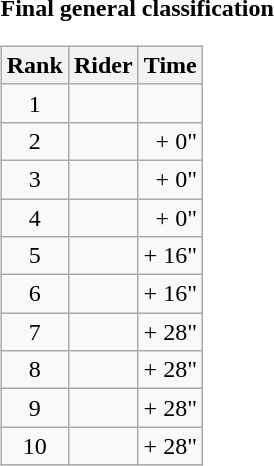<table>
<tr>
<td><strong>Final general classification</strong><br><table class="wikitable">
<tr>
<th scope="col">Rank</th>
<th scope="col">Rider</th>
<th scope="col">Time</th>
</tr>
<tr>
<td style="text-align:center;">1</td>
<td></td>
<td style="text-align:right;"></td>
</tr>
<tr>
<td style="text-align:center;">2</td>
<td></td>
<td style="text-align:right;">+ 0"</td>
</tr>
<tr>
<td style="text-align:center;">3</td>
<td></td>
<td style="text-align:right;">+ 0"</td>
</tr>
<tr>
<td style="text-align:center;">4</td>
<td></td>
<td style="text-align:right;">+ 0"</td>
</tr>
<tr>
<td style="text-align:center;">5</td>
<td></td>
<td style="text-align:right;">+ 16"</td>
</tr>
<tr>
<td style="text-align:center;">6</td>
<td></td>
<td style="text-align:right;">+ 16"</td>
</tr>
<tr>
<td style="text-align:center;">7</td>
<td></td>
<td style="text-align:right;">+ 28"</td>
</tr>
<tr>
<td style="text-align:center;">8</td>
<td></td>
<td style="text-align:right;">+ 28"</td>
</tr>
<tr>
<td style="text-align:center;">9</td>
<td></td>
<td style="text-align:right;">+ 28"</td>
</tr>
<tr>
<td style="text-align:center;">10</td>
<td></td>
<td style="text-align:right;">+ 28"</td>
</tr>
</table>
</td>
</tr>
</table>
